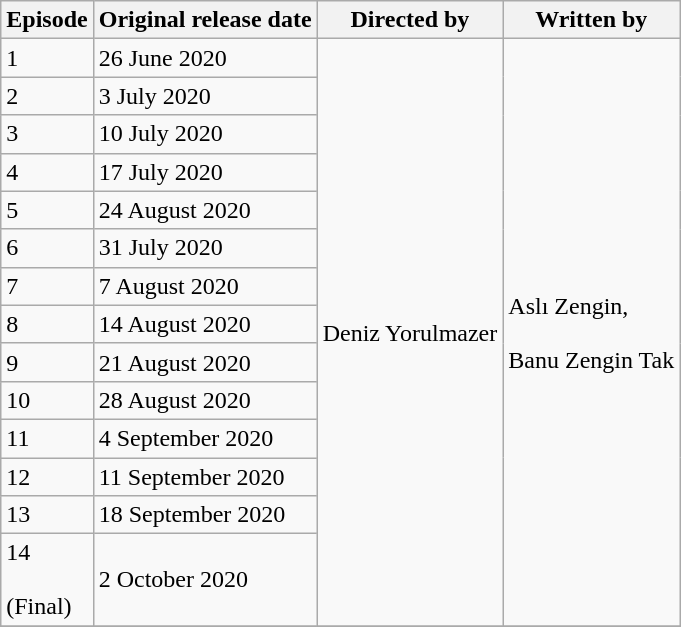<table class="wikitable">
<tr>
<th>Episode</th>
<th>Original release date</th>
<th>Directed by</th>
<th>Written by</th>
</tr>
<tr>
<td>1</td>
<td>26 June 2020</td>
<td rowspan="14">Deniz Yorulmazer</td>
<td rowspan="14">Aslı Zengin,<br><br>Banu Zengin Tak</td>
</tr>
<tr>
<td>2</td>
<td>3 July 2020</td>
</tr>
<tr>
<td>3</td>
<td>10 July 2020</td>
</tr>
<tr>
<td>4</td>
<td>17 July 2020</td>
</tr>
<tr>
<td>5</td>
<td>24 August 2020</td>
</tr>
<tr>
<td>6</td>
<td>31 July 2020</td>
</tr>
<tr>
<td>7</td>
<td>7 August 2020</td>
</tr>
<tr>
<td>8</td>
<td>14 August 2020</td>
</tr>
<tr>
<td>9</td>
<td>21 August 2020</td>
</tr>
<tr>
<td>10</td>
<td>28 August 2020</td>
</tr>
<tr>
<td>11</td>
<td>4 September 2020</td>
</tr>
<tr>
<td>12</td>
<td>11 September 2020</td>
</tr>
<tr>
<td>13</td>
<td>18 September 2020</td>
</tr>
<tr>
<td>14<br><br>(Final)</td>
<td>2 October 2020</td>
</tr>
<tr>
</tr>
</table>
